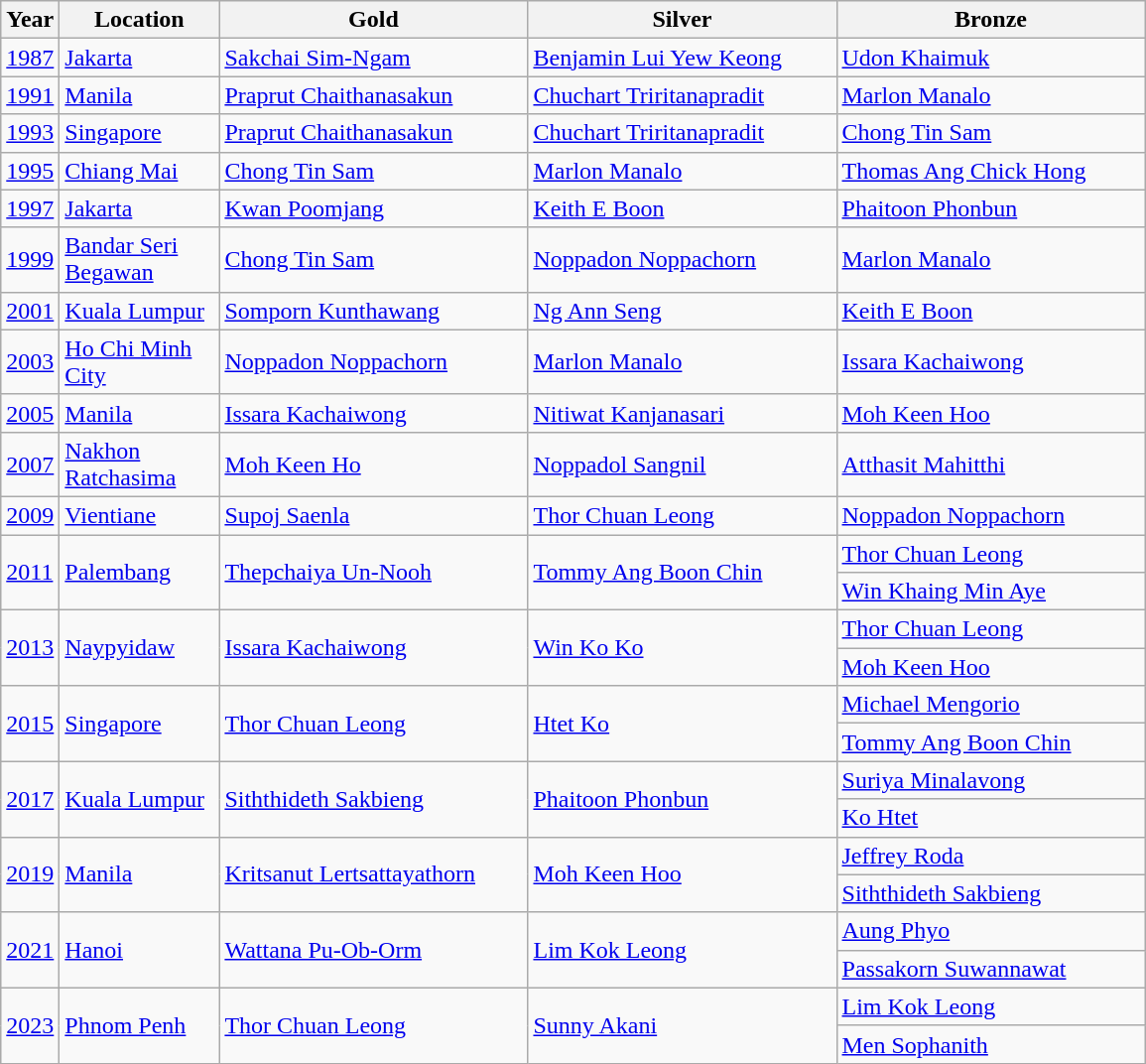<table class="wikitable">
<tr>
<th>Year</th>
<th width="100">Location</th>
<th width="200">Gold</th>
<th width="200">Silver</th>
<th width="200">Bronze</th>
</tr>
<tr>
<td><a href='#'>1987</a></td>
<td> <a href='#'>Jakarta</a></td>
<td> <a href='#'>Sakchai Sim-Ngam</a></td>
<td> <a href='#'>Benjamin Lui Yew Keong</a></td>
<td> <a href='#'>Udon Khaimuk</a></td>
</tr>
<tr>
<td><a href='#'>1991</a></td>
<td> <a href='#'>Manila</a></td>
<td> <a href='#'>Praprut Chaithanasakun</a></td>
<td> <a href='#'>Chuchart Triritanapradit</a></td>
<td> <a href='#'>Marlon Manalo</a></td>
</tr>
<tr>
<td><a href='#'>1993</a></td>
<td> <a href='#'>Singapore</a></td>
<td> <a href='#'>Praprut Chaithanasakun</a></td>
<td> <a href='#'>Chuchart Triritanapradit</a></td>
<td> <a href='#'>Chong Tin Sam</a></td>
</tr>
<tr>
<td><a href='#'>1995</a></td>
<td> <a href='#'>Chiang Mai</a></td>
<td> <a href='#'>Chong Tin Sam</a></td>
<td> <a href='#'>Marlon Manalo</a></td>
<td> <a href='#'>Thomas Ang Chick Hong</a></td>
</tr>
<tr>
<td><a href='#'>1997</a></td>
<td> <a href='#'>Jakarta</a></td>
<td> <a href='#'>Kwan Poomjang</a></td>
<td> <a href='#'>Keith E Boon</a></td>
<td> <a href='#'>Phaitoon Phonbun</a></td>
</tr>
<tr>
<td><a href='#'>1999</a></td>
<td> <a href='#'>Bandar Seri Begawan</a></td>
<td> <a href='#'>Chong Tin Sam</a></td>
<td> <a href='#'>Noppadon Noppachorn</a></td>
<td> <a href='#'>Marlon Manalo</a></td>
</tr>
<tr>
<td><a href='#'>2001</a></td>
<td> <a href='#'>Kuala Lumpur</a></td>
<td> <a href='#'>Somporn Kunthawang</a></td>
<td> <a href='#'>Ng Ann Seng</a></td>
<td> <a href='#'>Keith E Boon</a></td>
</tr>
<tr>
<td><a href='#'>2003</a></td>
<td> <a href='#'>Ho Chi Minh City</a></td>
<td> <a href='#'>Noppadon Noppachorn</a></td>
<td> <a href='#'>Marlon Manalo</a></td>
<td> <a href='#'>Issara Kachaiwong</a></td>
</tr>
<tr>
<td><a href='#'>2005</a></td>
<td> <a href='#'>Manila</a></td>
<td> <a href='#'>Issara Kachaiwong</a></td>
<td> <a href='#'>Nitiwat Kanjanasari</a></td>
<td> <a href='#'>Moh Keen Hoo</a></td>
</tr>
<tr>
<td><a href='#'>2007</a></td>
<td> <a href='#'>Nakhon Ratchasima</a></td>
<td> <a href='#'>Moh Keen Ho</a></td>
<td> <a href='#'>Noppadol Sangnil</a></td>
<td> <a href='#'>Atthasit Mahitthi</a></td>
</tr>
<tr>
<td><a href='#'>2009</a></td>
<td> <a href='#'>Vientiane</a></td>
<td> <a href='#'>Supoj Saenla</a></td>
<td> <a href='#'>Thor Chuan Leong</a></td>
<td> <a href='#'>Noppadon Noppachorn</a></td>
</tr>
<tr>
<td rowspan=2><a href='#'>2011</a></td>
<td rowspan=2> <a href='#'>Palembang</a></td>
<td rowspan=2> <a href='#'>Thepchaiya Un-Nooh</a></td>
<td rowspan=2> <a href='#'>Tommy Ang Boon Chin</a></td>
<td> <a href='#'>Thor Chuan Leong</a></td>
</tr>
<tr>
<td> <a href='#'>Win Khaing Min Aye</a></td>
</tr>
<tr>
<td rowspan=2><a href='#'>2013</a></td>
<td rowspan=2> <a href='#'>Naypyidaw</a></td>
<td rowspan=2> <a href='#'>Issara Kachaiwong</a></td>
<td rowspan=2> <a href='#'>Win Ko Ko</a></td>
<td> <a href='#'>Thor Chuan Leong</a></td>
</tr>
<tr>
<td> <a href='#'>Moh Keen Hoo</a></td>
</tr>
<tr>
<td rowspan=2><a href='#'>2015</a></td>
<td rowspan=2> <a href='#'>Singapore</a></td>
<td rowspan=2> <a href='#'>Thor Chuan Leong</a></td>
<td rowspan=2> <a href='#'>Htet Ko</a></td>
<td> <a href='#'>Michael Mengorio</a></td>
</tr>
<tr>
<td> <a href='#'>Tommy Ang Boon Chin</a></td>
</tr>
<tr>
<td rowspan=2><a href='#'>2017</a></td>
<td rowspan=2> <a href='#'>Kuala Lumpur</a></td>
<td rowspan=2> <a href='#'>Siththideth Sakbieng</a></td>
<td rowspan=2> <a href='#'>Phaitoon Phonbun</a></td>
<td> <a href='#'>Suriya Minalavong</a></td>
</tr>
<tr>
<td> <a href='#'>Ko Htet</a></td>
</tr>
<tr>
<td rowspan=2><a href='#'>2019</a></td>
<td rowspan=2> <a href='#'>Manila</a></td>
<td rowspan=2> <a href='#'>Kritsanut Lertsattayathorn</a></td>
<td rowspan=2> <a href='#'>Moh Keen Hoo</a></td>
<td> <a href='#'>Jeffrey Roda</a></td>
</tr>
<tr>
<td> <a href='#'>Siththideth Sakbieng</a></td>
</tr>
<tr>
<td rowspan=2><a href='#'>2021</a></td>
<td rowspan=2> <a href='#'>Hanoi</a></td>
<td rowspan=2> <a href='#'>Wattana Pu-Ob-Orm</a></td>
<td rowspan=2> <a href='#'>Lim Kok Leong</a></td>
<td> <a href='#'>Aung Phyo</a></td>
</tr>
<tr>
<td> <a href='#'>Passakorn Suwannawat</a></td>
</tr>
<tr>
<td rowspan=2><a href='#'>2023</a></td>
<td rowspan=2> <a href='#'>Phnom Penh</a></td>
<td rowspan=2> <a href='#'>Thor Chuan Leong</a></td>
<td rowspan=2> <a href='#'>Sunny Akani</a></td>
<td> <a href='#'>Lim Kok Leong</a></td>
</tr>
<tr>
<td> <a href='#'>Men Sophanith</a></td>
</tr>
</table>
